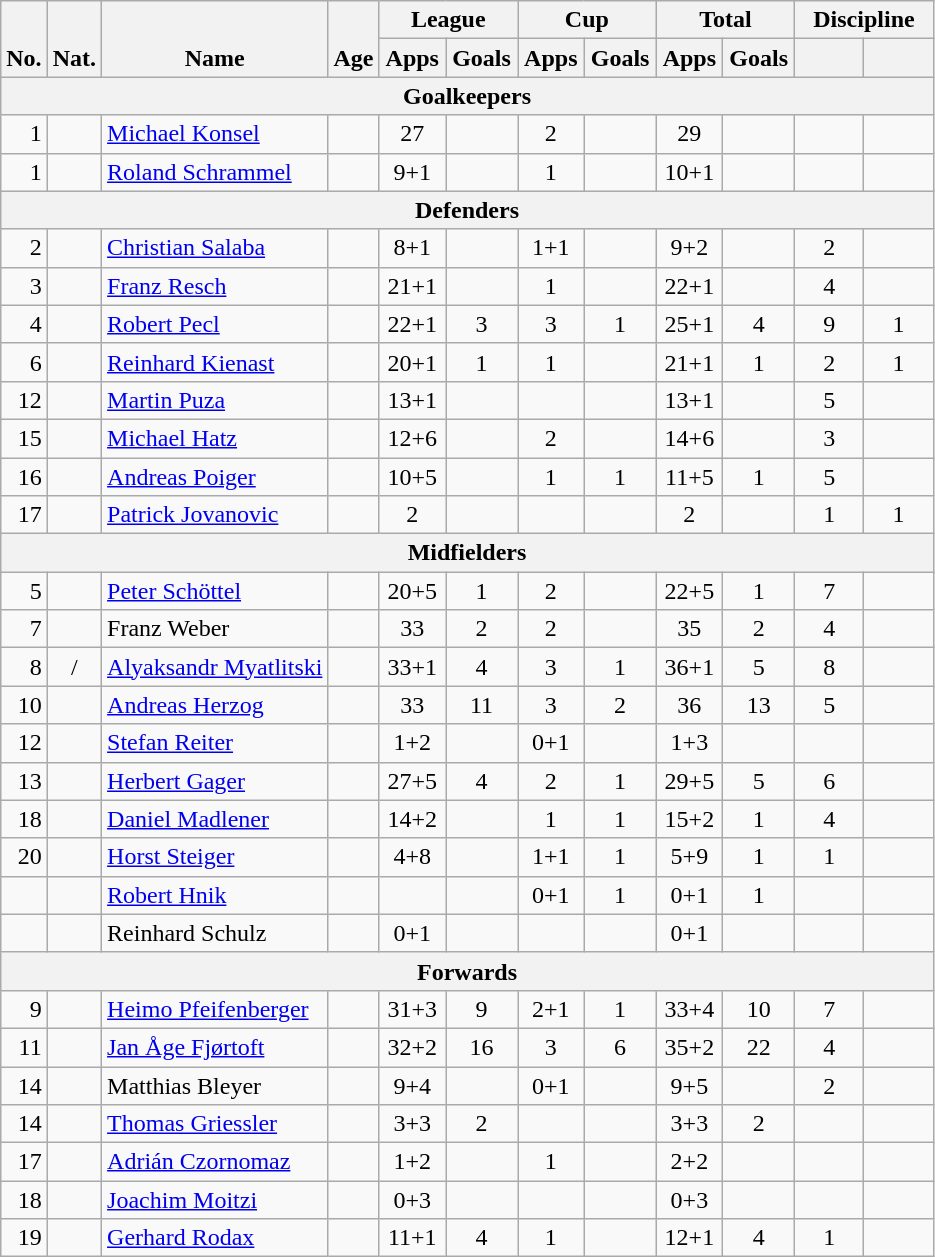<table class="wikitable" style="text-align:center">
<tr>
<th rowspan="2" valign="bottom">No.</th>
<th rowspan="2" valign="bottom">Nat.</th>
<th rowspan="2" valign="bottom">Name</th>
<th rowspan="2" valign="bottom">Age</th>
<th colspan="2" width="85">League</th>
<th colspan="2" width="85">Cup</th>
<th colspan="2" width="85">Total</th>
<th colspan="2" width="85">Discipline</th>
</tr>
<tr>
<th>Apps</th>
<th>Goals</th>
<th>Apps</th>
<th>Goals</th>
<th>Apps</th>
<th>Goals</th>
<th></th>
<th></th>
</tr>
<tr>
<th colspan=20>Goalkeepers</th>
</tr>
<tr>
<td align="right">1</td>
<td></td>
<td align="left"><a href='#'>Michael Konsel</a></td>
<td></td>
<td>27</td>
<td></td>
<td>2</td>
<td></td>
<td>29</td>
<td></td>
<td></td>
<td></td>
</tr>
<tr>
<td align="right">1</td>
<td></td>
<td align="left"><a href='#'>Roland Schrammel</a></td>
<td></td>
<td>9+1</td>
<td></td>
<td>1</td>
<td></td>
<td>10+1</td>
<td></td>
<td></td>
<td></td>
</tr>
<tr>
<th colspan=20>Defenders</th>
</tr>
<tr>
<td align="right">2</td>
<td></td>
<td align="left"><a href='#'>Christian Salaba</a></td>
<td></td>
<td>8+1</td>
<td></td>
<td>1+1</td>
<td></td>
<td>9+2</td>
<td></td>
<td>2</td>
<td></td>
</tr>
<tr>
<td align="right">3</td>
<td></td>
<td align="left"><a href='#'>Franz Resch</a></td>
<td></td>
<td>21+1</td>
<td></td>
<td>1</td>
<td></td>
<td>22+1</td>
<td></td>
<td>4</td>
<td></td>
</tr>
<tr>
<td align="right">4</td>
<td></td>
<td align="left"><a href='#'>Robert Pecl</a></td>
<td></td>
<td>22+1</td>
<td>3</td>
<td>3</td>
<td>1</td>
<td>25+1</td>
<td>4</td>
<td>9</td>
<td>1</td>
</tr>
<tr>
<td align="right">6</td>
<td></td>
<td align="left"><a href='#'>Reinhard Kienast</a></td>
<td></td>
<td>20+1</td>
<td>1</td>
<td>1</td>
<td></td>
<td>21+1</td>
<td>1</td>
<td>2</td>
<td>1</td>
</tr>
<tr>
<td align="right">12</td>
<td></td>
<td align="left"><a href='#'>Martin Puza</a></td>
<td></td>
<td>13+1</td>
<td></td>
<td></td>
<td></td>
<td>13+1</td>
<td></td>
<td>5</td>
<td></td>
</tr>
<tr>
<td align="right">15</td>
<td></td>
<td align="left"><a href='#'>Michael Hatz</a></td>
<td></td>
<td>12+6</td>
<td></td>
<td>2</td>
<td></td>
<td>14+6</td>
<td></td>
<td>3</td>
<td></td>
</tr>
<tr>
<td align="right">16</td>
<td></td>
<td align="left"><a href='#'>Andreas Poiger</a></td>
<td></td>
<td>10+5</td>
<td></td>
<td>1</td>
<td>1</td>
<td>11+5</td>
<td>1</td>
<td>5</td>
<td></td>
</tr>
<tr>
<td align="right">17</td>
<td></td>
<td align="left"><a href='#'>Patrick Jovanovic</a></td>
<td></td>
<td>2</td>
<td></td>
<td></td>
<td></td>
<td>2</td>
<td></td>
<td>1</td>
<td>1</td>
</tr>
<tr>
<th colspan=20>Midfielders</th>
</tr>
<tr>
<td align="right">5</td>
<td></td>
<td align="left"><a href='#'>Peter Schöttel</a></td>
<td></td>
<td>20+5</td>
<td>1</td>
<td>2</td>
<td></td>
<td>22+5</td>
<td>1</td>
<td>7</td>
<td></td>
</tr>
<tr>
<td align="right">7</td>
<td></td>
<td align="left">Franz Weber</td>
<td></td>
<td>33</td>
<td>2</td>
<td>2</td>
<td></td>
<td>35</td>
<td>2</td>
<td>4</td>
<td></td>
</tr>
<tr>
<td align="right">8</td>
<td>/</td>
<td align="left"><a href='#'>Alyaksandr Myatlitski</a></td>
<td></td>
<td>33+1</td>
<td>4</td>
<td>3</td>
<td>1</td>
<td>36+1</td>
<td>5</td>
<td>8</td>
<td></td>
</tr>
<tr>
<td align="right">10</td>
<td></td>
<td align="left"><a href='#'>Andreas Herzog</a></td>
<td></td>
<td>33</td>
<td>11</td>
<td>3</td>
<td>2</td>
<td>36</td>
<td>13</td>
<td>5</td>
<td></td>
</tr>
<tr>
<td align="right">12</td>
<td></td>
<td align="left"><a href='#'>Stefan Reiter</a></td>
<td></td>
<td>1+2</td>
<td></td>
<td>0+1</td>
<td></td>
<td>1+3</td>
<td></td>
<td></td>
<td></td>
</tr>
<tr>
<td align="right">13</td>
<td></td>
<td align="left"><a href='#'>Herbert Gager</a></td>
<td></td>
<td>27+5</td>
<td>4</td>
<td>2</td>
<td>1</td>
<td>29+5</td>
<td>5</td>
<td>6</td>
<td></td>
</tr>
<tr>
<td align="right">18</td>
<td></td>
<td align="left"><a href='#'>Daniel Madlener</a></td>
<td></td>
<td>14+2</td>
<td></td>
<td>1</td>
<td>1</td>
<td>15+2</td>
<td>1</td>
<td>4</td>
<td></td>
</tr>
<tr>
<td align="right">20</td>
<td></td>
<td align="left"><a href='#'>Horst Steiger</a></td>
<td></td>
<td>4+8</td>
<td></td>
<td>1+1</td>
<td>1</td>
<td>5+9</td>
<td>1</td>
<td>1</td>
<td></td>
</tr>
<tr>
<td align="right"></td>
<td></td>
<td align="left"><a href='#'>Robert Hnik</a></td>
<td></td>
<td></td>
<td></td>
<td>0+1</td>
<td>1</td>
<td>0+1</td>
<td>1</td>
<td></td>
<td></td>
</tr>
<tr>
<td align="right"></td>
<td></td>
<td align="left">Reinhard Schulz</td>
<td></td>
<td>0+1</td>
<td></td>
<td></td>
<td></td>
<td>0+1</td>
<td></td>
<td></td>
<td></td>
</tr>
<tr>
<th colspan=20>Forwards</th>
</tr>
<tr>
<td align="right">9</td>
<td></td>
<td align="left"><a href='#'>Heimo Pfeifenberger</a></td>
<td></td>
<td>31+3</td>
<td>9</td>
<td>2+1</td>
<td>1</td>
<td>33+4</td>
<td>10</td>
<td>7</td>
<td></td>
</tr>
<tr>
<td align="right">11</td>
<td></td>
<td align="left"><a href='#'>Jan Åge Fjørtoft</a></td>
<td></td>
<td>32+2</td>
<td>16</td>
<td>3</td>
<td>6</td>
<td>35+2</td>
<td>22</td>
<td>4</td>
<td></td>
</tr>
<tr>
<td align="right">14</td>
<td></td>
<td align="left">Matthias Bleyer</td>
<td></td>
<td>9+4</td>
<td></td>
<td>0+1</td>
<td></td>
<td>9+5</td>
<td></td>
<td>2</td>
<td></td>
</tr>
<tr>
<td align="right">14</td>
<td></td>
<td align="left"><a href='#'>Thomas Griessler</a></td>
<td></td>
<td>3+3</td>
<td>2</td>
<td></td>
<td></td>
<td>3+3</td>
<td>2</td>
<td></td>
<td></td>
</tr>
<tr>
<td align="right">17</td>
<td></td>
<td align="left"><a href='#'>Adrián Czornomaz</a></td>
<td></td>
<td>1+2</td>
<td></td>
<td>1</td>
<td></td>
<td>2+2</td>
<td></td>
<td></td>
<td></td>
</tr>
<tr>
<td align="right">18</td>
<td></td>
<td align="left"><a href='#'>Joachim Moitzi</a></td>
<td></td>
<td>0+3</td>
<td></td>
<td></td>
<td></td>
<td>0+3</td>
<td></td>
<td></td>
<td></td>
</tr>
<tr>
<td align="right">19</td>
<td></td>
<td align="left"><a href='#'>Gerhard Rodax</a></td>
<td></td>
<td>11+1</td>
<td>4</td>
<td>1</td>
<td></td>
<td>12+1</td>
<td>4</td>
<td>1</td>
<td></td>
</tr>
</table>
